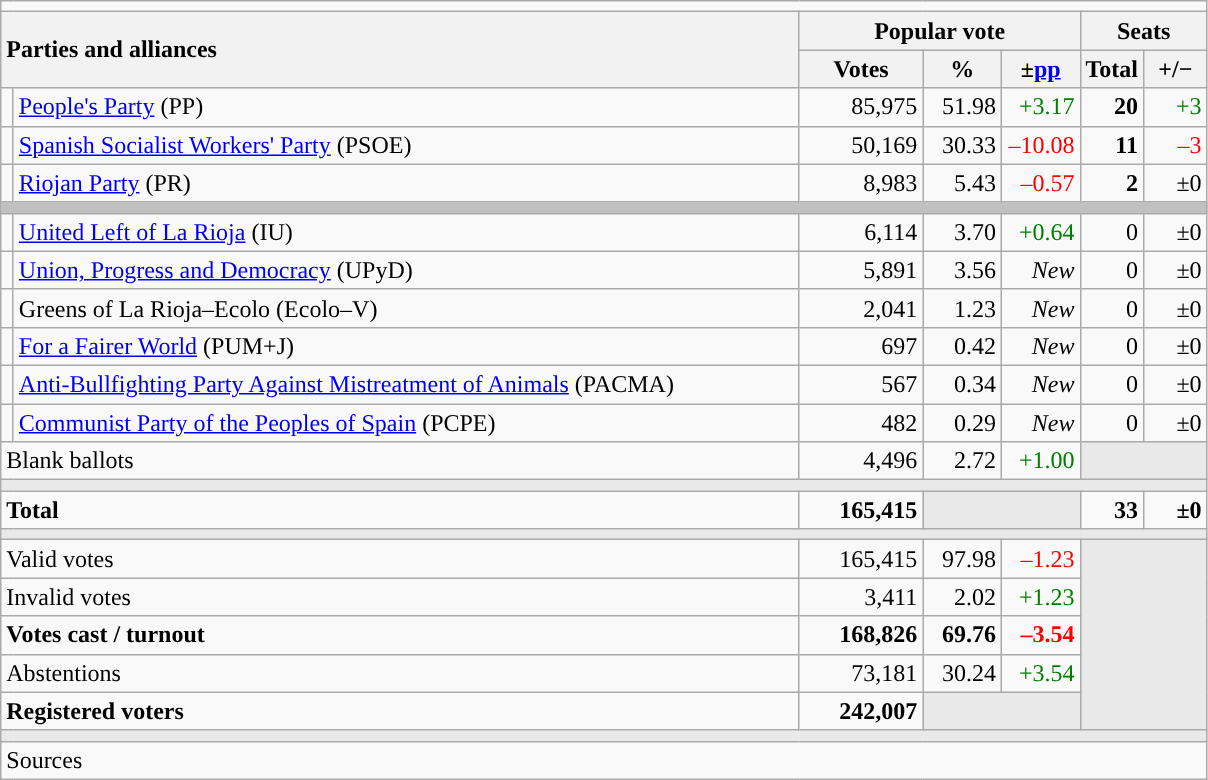<table class="wikitable" style="text-align:right;">
<tr>
<td colspan="7"></td>
</tr>
<tr>
<th style="text-align:left;" rowspan="2" colspan="2" width="525">Parties and alliances</th>
<th colspan="3">Popular vote</th>
<th colspan="2">Seats</th>
</tr>
<tr>
<th width="75">Votes</th>
<th width="45">%</th>
<th width="45">±<a href='#'>pp</a></th>
<th width="35">Total</th>
<th width="35">+/−</th>
</tr>
<tr>
<td width="1" style="color:inherit;background:"></td>
<td align="left"><a href='#'>People's Party</a> (PP)</td>
<td>85,975</td>
<td>51.98</td>
<td style="color:green;">+3.17</td>
<td><strong>20</strong></td>
<td style="color:green;">+3</td>
</tr>
<tr>
<td style="color:inherit;background:"></td>
<td align="left"><a href='#'>Spanish Socialist Workers' Party</a> (PSOE)</td>
<td>50,169</td>
<td>30.33</td>
<td style="color:red;">–10.08</td>
<td><strong>11</strong></td>
<td style="color:red;">–3</td>
</tr>
<tr>
<td style="color:inherit;background:"></td>
<td align="left"><a href='#'>Riojan Party</a> (PR)</td>
<td>8,983</td>
<td>5.43</td>
<td style="color:red;">–0.57</td>
<td><strong>2</strong></td>
<td>±0</td>
</tr>
<tr>
<td colspan="7" bgcolor="#C0C0C0"></td>
</tr>
<tr>
<td style="color:inherit;background:"></td>
<td align="left"><a href='#'>United Left of La Rioja</a> (IU)</td>
<td>6,114</td>
<td>3.70</td>
<td style="color:green;">+0.64</td>
<td>0</td>
<td>±0</td>
</tr>
<tr>
<td style="color:inherit;background:"></td>
<td align="left"><a href='#'>Union, Progress and Democracy</a> (UPyD)</td>
<td>5,891</td>
<td>3.56</td>
<td><em>New</em></td>
<td>0</td>
<td>±0</td>
</tr>
<tr>
<td style="color:inherit;background:"></td>
<td align="left">Greens of La Rioja–Ecolo (Ecolo–V)</td>
<td>2,041</td>
<td>1.23</td>
<td><em>New</em></td>
<td>0</td>
<td>±0</td>
</tr>
<tr>
<td style="color:inherit;background:"></td>
<td align="left"><a href='#'>For a Fairer World</a> (PUM+J)</td>
<td>697</td>
<td>0.42</td>
<td><em>New</em></td>
<td>0</td>
<td>±0</td>
</tr>
<tr>
<td style="color:inherit;background:"></td>
<td align="left"><a href='#'>Anti-Bullfighting Party Against Mistreatment of Animals</a> (PACMA)</td>
<td>567</td>
<td>0.34</td>
<td><em>New</em></td>
<td>0</td>
<td>±0</td>
</tr>
<tr>
<td style="color:inherit;background:"></td>
<td align="left"><a href='#'>Communist Party of the Peoples of Spain</a> (PCPE)</td>
<td>482</td>
<td>0.29</td>
<td><em>New</em></td>
<td>0</td>
<td>±0</td>
</tr>
<tr>
<td align="left" colspan="2">Blank ballots</td>
<td>4,496</td>
<td>2.72</td>
<td style="color:green;">+1.00</td>
<td bgcolor="#E9E9E9" colspan="2"></td>
</tr>
<tr>
<td colspan="7" bgcolor="#E9E9E9"></td>
</tr>
<tr style="font-weight:bold;">
<td align="left" colspan="2">Total</td>
<td>165,415</td>
<td bgcolor="#E9E9E9" colspan="2"></td>
<td>33</td>
<td>±0</td>
</tr>
<tr>
<td colspan="7" bgcolor="#E9E9E9"></td>
</tr>
<tr>
<td align="left" colspan="2">Valid votes</td>
<td>165,415</td>
<td>97.98</td>
<td style="color:red;">–1.23</td>
<td bgcolor="#E9E9E9" colspan="2" rowspan="5"></td>
</tr>
<tr>
<td align="left" colspan="2">Invalid votes</td>
<td>3,411</td>
<td>2.02</td>
<td style="color:green;">+1.23</td>
</tr>
<tr style="font-weight:bold;">
<td align="left" colspan="2">Votes cast / turnout</td>
<td>168,826</td>
<td>69.76</td>
<td style="color:red;">–3.54</td>
</tr>
<tr>
<td align="left" colspan="2">Abstentions</td>
<td>73,181</td>
<td>30.24</td>
<td style="color:green;">+3.54</td>
</tr>
<tr style="font-weight:bold;">
<td align="left" colspan="2">Registered voters</td>
<td>242,007</td>
<td bgcolor="#E9E9E9" colspan="2"></td>
</tr>
<tr>
<td colspan="7" bgcolor="#E9E9E9"></td>
</tr>
<tr>
<td align="left" colspan="7">Sources</td>
</tr>
</table>
